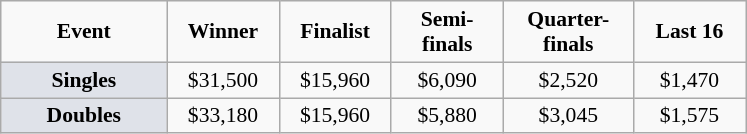<table class="wikitable" style="font-size:90%; text-align:center">
<tr>
<td width="104px"><strong>Event</strong></td>
<td width="68px"><strong>Winner</strong></td>
<td width="68px"><strong>Finalist</strong></td>
<td width="68px"><strong>Semi-finals</strong></td>
<td width="80px"><strong>Quarter-finals</strong></td>
<td width="68px"><strong>Last 16</strong></td>
</tr>
<tr>
<td bgcolor="#dfe2e9"><strong>Singles</strong></td>
<td>$31,500</td>
<td>$15,960</td>
<td>$6,090</td>
<td>$2,520</td>
<td>$1,470</td>
</tr>
<tr>
<td bgcolor="#dfe2e9"><strong>Doubles</strong></td>
<td>$33,180</td>
<td>$15,960</td>
<td>$5,880</td>
<td>$3,045</td>
<td>$1,575</td>
</tr>
</table>
